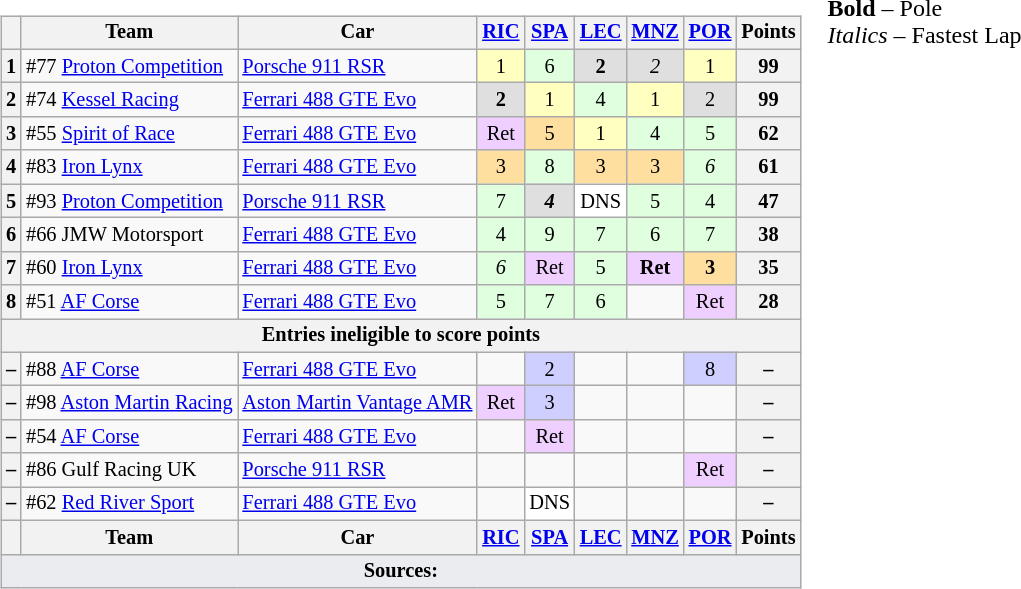<table>
<tr>
<td valign="top"><br><table class="wikitable" style="font-size:85%; text-align:center;">
<tr>
<th></th>
<th>Team</th>
<th>Car</th>
<th><a href='#'>RIC</a><br></th>
<th><a href='#'>SPA</a><br></th>
<th><a href='#'>LEC</a><br></th>
<th><a href='#'>MNZ</a><br></th>
<th><a href='#'>POR</a><br></th>
<th>Points</th>
</tr>
<tr>
<th>1</th>
<td align=left> #77 <a href='#'>Proton Competition</a></td>
<td align=left><a href='#'>Porsche 911 RSR</a></td>
<td style="background:#ffffbf;">1</td>
<td style="background:#dfffdf;">6</td>
<td style="background:#dfdfdf;"><strong>2</strong></td>
<td style="background:#dfdfdf;"><em>2</em></td>
<td style="background:#ffffbf;">1</td>
<th>99</th>
</tr>
<tr>
<th>2</th>
<td align=left> #74 <a href='#'>Kessel Racing</a></td>
<td align=left><a href='#'>Ferrari 488 GTE Evo</a></td>
<td style="background:#dfdfdf;"><strong>2</strong></td>
<td style="background:#ffffbf;">1</td>
<td style="background:#dfffdf;">4</td>
<td style="background:#ffffbf;">1</td>
<td style="background:#dfdfdf;">2</td>
<th>99</th>
</tr>
<tr>
<th>3</th>
<td align=left> #55 <a href='#'>Spirit of Race</a></td>
<td align=left><a href='#'>Ferrari 488 GTE Evo</a></td>
<td style="background:#efcfff;">Ret</td>
<td style="background:#ffdf9f;">5</td>
<td style="background:#ffffbf;">1</td>
<td style="background:#dfffdf;">4</td>
<td style="background:#dfffdf;">5</td>
<th>62</th>
</tr>
<tr>
<th>4</th>
<td align=left> #83 <a href='#'>Iron Lynx</a></td>
<td align=left><a href='#'>Ferrari 488 GTE Evo</a></td>
<td style="background:#ffdf9f;">3</td>
<td style="background:#dfffdf;">8</td>
<td style="background:#ffdf9f;">3</td>
<td style="background:#ffdf9f;">3</td>
<td style="background:#dfffdf;"><em>6</em></td>
<th>61</th>
</tr>
<tr>
<th>5</th>
<td align=left> #93 <a href='#'>Proton Competition</a></td>
<td align=left><a href='#'>Porsche 911 RSR</a></td>
<td style="background:#dfffdf;">7</td>
<td style="background:#dfdfdf;"><strong><em>4</em></strong></td>
<td style="background:#ffffff;">DNS</td>
<td style="background:#dfffdf;">5</td>
<td style="background:#dfffdf;">4</td>
<th>47</th>
</tr>
<tr>
<th>6</th>
<td align=left> #66 JMW Motorsport</td>
<td align=left><a href='#'>Ferrari 488 GTE Evo</a></td>
<td style="background:#dfffdf;">4</td>
<td style="background:#dfffdf;">9</td>
<td style="background:#dfffdf;">7</td>
<td style="background:#dfffdf;">6</td>
<td style="background:#dfffdf;">7</td>
<th>38</th>
</tr>
<tr>
<th>7</th>
<td align=left> #60 <a href='#'>Iron Lynx</a></td>
<td align=left><a href='#'>Ferrari 488 GTE Evo</a></td>
<td style="background:#dfffdf;"><em>6</em></td>
<td style="background:#efcfff;">Ret</td>
<td style="background:#dfffdf;">5</td>
<td style="background:#efcfff;"><strong>Ret</strong></td>
<td style="background:#ffdf9f;"><strong>3</strong></td>
<th>35</th>
</tr>
<tr>
<th>8</th>
<td align=left> #51 <a href='#'>AF Corse</a></td>
<td align=left><a href='#'>Ferrari 488 GTE Evo</a></td>
<td style="background:#dfffdf;">5</td>
<td style="background:#dfffdf;">7</td>
<td style="background:#dfffdf;">6</td>
<td></td>
<td style="background:#efcfff;">Ret</td>
<th>28</th>
</tr>
<tr>
<th colspan=9>Entries ineligible to score points</th>
</tr>
<tr>
<th>–</th>
<td align=left> #88 <a href='#'>AF Corse</a></td>
<td align=left><a href='#'>Ferrari 488 GTE Evo</a></td>
<td></td>
<td style="background:#cfcfff;">2</td>
<td></td>
<td></td>
<td style="background:#cfcfff;">8</td>
<th>–</th>
</tr>
<tr>
<th>–</th>
<td align=left> #98 <a href='#'>Aston Martin Racing</a></td>
<td align=left><a href='#'>Aston Martin Vantage AMR</a></td>
<td style="background:#efcfff;">Ret</td>
<td style="background:#cfcfff;">3</td>
<td></td>
<td></td>
<td></td>
<th>–</th>
</tr>
<tr>
<th>–</th>
<td align=left> #54 <a href='#'>AF Corse</a></td>
<td align=left><a href='#'>Ferrari 488 GTE Evo</a></td>
<td></td>
<td style="background:#efcfff;">Ret</td>
<td></td>
<td></td>
<td></td>
<th>–</th>
</tr>
<tr>
<th>–</th>
<td align=left> #86 Gulf Racing UK</td>
<td align=left><a href='#'>Porsche 911 RSR</a></td>
<td></td>
<td></td>
<td></td>
<td></td>
<td style="background:#efcfff;">Ret</td>
<th>–</th>
</tr>
<tr>
<th>–</th>
<td align=left> #62 <a href='#'>Red River Sport</a></td>
<td align=left><a href='#'>Ferrari 488 GTE Evo</a></td>
<td></td>
<td style="background:#ffffff;">DNS</td>
<td></td>
<td></td>
<td></td>
<th>–</th>
</tr>
<tr>
<th></th>
<th>Team</th>
<th>Car</th>
<th><a href='#'>RIC</a><br></th>
<th><a href='#'>SPA</a><br></th>
<th><a href='#'>LEC</a><br></th>
<th><a href='#'>MNZ</a><br></th>
<th><a href='#'>POR</a><br></th>
<th>Points</th>
</tr>
<tr class="sortbottom">
<td colspan="9" style="background-color:#EAECF0;text-align:center"><strong>Sources:</strong></td>
</tr>
</table>
</td>
<td valign="top"><br>
<span><strong>Bold</strong> – Pole<br><em>Italics</em> – Fastest Lap</span></td>
</tr>
</table>
